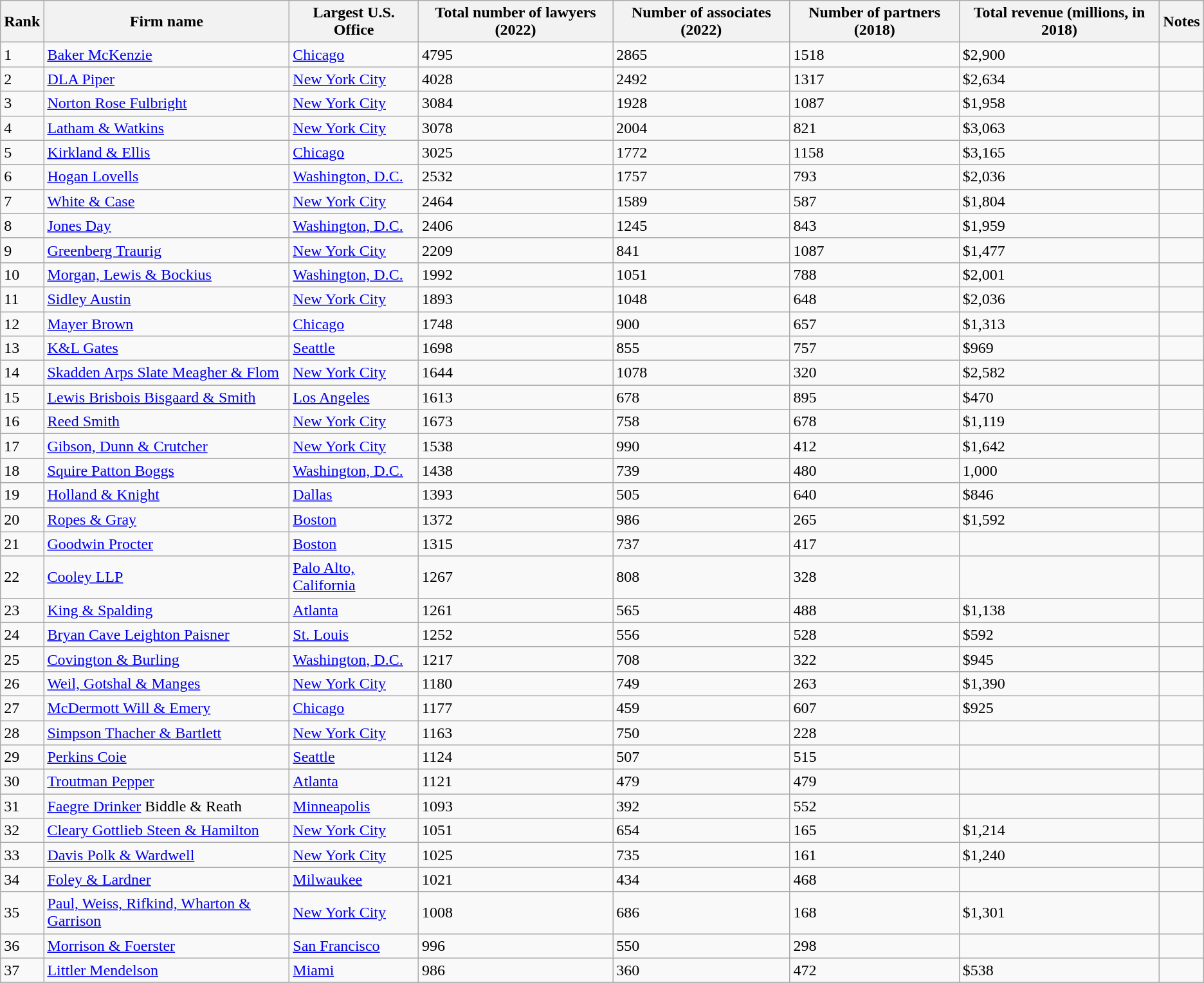<table class="wikitable sortable">
<tr style="background: #ececec;">
<th data-sort-type="number">Rank</th>
<th>Firm name</th>
<th>Largest U.S. Office</th>
<th>Total number of lawyers (2022)</th>
<th>Number of associates (2022)</th>
<th>Number of partners (2018)</th>
<th>Total revenue (millions, in 2018)</th>
<th>Notes</th>
</tr>
<tr>
<td>1</td>
<td><a href='#'>Baker McKenzie</a></td>
<td><a href='#'>Chicago</a></td>
<td>4795</td>
<td>2865</td>
<td>1518</td>
<td>$2,900</td>
<td></td>
</tr>
<tr>
<td>2</td>
<td><a href='#'>DLA Piper</a></td>
<td><a href='#'>New York City</a></td>
<td>4028</td>
<td>2492</td>
<td>1317</td>
<td>$2,634</td>
<td></td>
</tr>
<tr>
<td>3</td>
<td><a href='#'>Norton Rose Fulbright</a></td>
<td><a href='#'>New York City</a></td>
<td>3084</td>
<td>1928</td>
<td>1087</td>
<td>$1,958</td>
<td></td>
</tr>
<tr>
<td>4</td>
<td><a href='#'>Latham & Watkins</a></td>
<td><a href='#'>New York City</a></td>
<td>3078</td>
<td>2004</td>
<td>821</td>
<td>$3,063</td>
<td></td>
</tr>
<tr>
<td>5</td>
<td><a href='#'>Kirkland & Ellis</a></td>
<td><a href='#'>Chicago</a></td>
<td>3025</td>
<td>1772</td>
<td>1158</td>
<td>$3,165</td>
<td></td>
</tr>
<tr>
<td>6</td>
<td><a href='#'>Hogan Lovells</a></td>
<td><a href='#'>Washington, D.C.</a></td>
<td>2532</td>
<td>1757</td>
<td>793</td>
<td>$2,036</td>
<td></td>
</tr>
<tr>
<td>7</td>
<td><a href='#'>White & Case</a></td>
<td><a href='#'>New York City</a></td>
<td>2464</td>
<td>1589</td>
<td>587</td>
<td>$1,804</td>
<td></td>
</tr>
<tr>
<td>8</td>
<td><a href='#'>Jones Day</a></td>
<td><a href='#'>Washington, D.C.</a></td>
<td>2406</td>
<td>1245</td>
<td>843</td>
<td>$1,959</td>
<td></td>
</tr>
<tr>
<td>9</td>
<td><a href='#'>Greenberg Traurig</a></td>
<td><a href='#'>New York City</a></td>
<td>2209</td>
<td>841</td>
<td>1087</td>
<td>$1,477</td>
<td></td>
</tr>
<tr>
<td>10</td>
<td><a href='#'>Morgan, Lewis & Bockius</a></td>
<td><a href='#'>Washington, D.C.</a></td>
<td>1992</td>
<td>1051</td>
<td>788</td>
<td>$2,001</td>
<td></td>
</tr>
<tr>
<td>11</td>
<td><a href='#'>Sidley Austin</a></td>
<td><a href='#'>New York City</a></td>
<td>1893</td>
<td>1048</td>
<td>648</td>
<td>$2,036</td>
<td></td>
</tr>
<tr>
<td>12</td>
<td><a href='#'>Mayer Brown</a></td>
<td><a href='#'>Chicago</a></td>
<td>1748</td>
<td>900</td>
<td>657</td>
<td>$1,313</td>
<td></td>
</tr>
<tr>
<td>13</td>
<td><a href='#'>K&L Gates</a></td>
<td><a href='#'>Seattle</a></td>
<td>1698</td>
<td>855</td>
<td>757</td>
<td>$969</td>
<td></td>
</tr>
<tr>
<td>14</td>
<td><a href='#'>Skadden Arps Slate Meagher & Flom</a></td>
<td><a href='#'>New York City</a></td>
<td>1644</td>
<td>1078</td>
<td>320</td>
<td>$2,582</td>
<td></td>
</tr>
<tr>
<td>15</td>
<td><a href='#'>Lewis Brisbois Bisgaard & Smith</a></td>
<td><a href='#'>Los Angeles</a></td>
<td>1613</td>
<td>678</td>
<td>895</td>
<td>$470</td>
<td></td>
</tr>
<tr>
<td>16</td>
<td><a href='#'>Reed Smith</a></td>
<td><a href='#'>New York City</a></td>
<td>1673</td>
<td>758</td>
<td>678</td>
<td>$1,119</td>
<td></td>
</tr>
<tr>
<td>17</td>
<td><a href='#'>Gibson, Dunn & Crutcher</a></td>
<td><a href='#'>New York City</a></td>
<td>1538</td>
<td>990</td>
<td>412</td>
<td>$1,642</td>
<td></td>
</tr>
<tr>
<td>18</td>
<td><a href='#'>Squire Patton Boggs</a></td>
<td><a href='#'>Washington, D.C.</a></td>
<td>1438</td>
<td>739</td>
<td>480</td>
<td>1,000</td>
<td></td>
</tr>
<tr>
<td>19</td>
<td><a href='#'>Holland & Knight</a></td>
<td><a href='#'>Dallas</a></td>
<td>1393</td>
<td>505</td>
<td>640</td>
<td>$846</td>
<td></td>
</tr>
<tr>
<td>20</td>
<td><a href='#'>Ropes & Gray</a></td>
<td><a href='#'>Boston</a></td>
<td>1372</td>
<td>986</td>
<td>265</td>
<td>$1,592</td>
<td></td>
</tr>
<tr>
<td>21</td>
<td><a href='#'>Goodwin Procter</a></td>
<td><a href='#'>Boston</a></td>
<td>1315</td>
<td>737</td>
<td>417</td>
<td></td>
<td></td>
</tr>
<tr>
<td>22</td>
<td><a href='#'>Cooley LLP</a></td>
<td><a href='#'>Palo Alto, California</a></td>
<td>1267</td>
<td>808</td>
<td>328</td>
<td></td>
<td></td>
</tr>
<tr>
<td>23</td>
<td><a href='#'>King & Spalding</a></td>
<td><a href='#'>Atlanta</a></td>
<td>1261</td>
<td>565</td>
<td>488</td>
<td>$1,138</td>
<td></td>
</tr>
<tr>
<td>24</td>
<td><a href='#'>Bryan Cave Leighton Paisner</a></td>
<td><a href='#'>St. Louis</a></td>
<td>1252</td>
<td>556</td>
<td>528</td>
<td>$592</td>
<td></td>
</tr>
<tr>
<td>25</td>
<td><a href='#'>Covington & Burling</a></td>
<td><a href='#'>Washington, D.C.</a></td>
<td>1217</td>
<td>708</td>
<td>322</td>
<td>$945</td>
<td></td>
</tr>
<tr>
<td>26</td>
<td><a href='#'>Weil, Gotshal & Manges</a></td>
<td><a href='#'>New York City</a></td>
<td>1180</td>
<td>749</td>
<td>263</td>
<td>$1,390</td>
<td></td>
</tr>
<tr>
<td>27</td>
<td><a href='#'>McDermott Will & Emery</a></td>
<td><a href='#'>Chicago</a></td>
<td>1177</td>
<td>459</td>
<td>607</td>
<td>$925</td>
<td></td>
</tr>
<tr>
<td>28</td>
<td><a href='#'>Simpson Thacher & Bartlett</a></td>
<td><a href='#'>New York City</a></td>
<td>1163</td>
<td>750</td>
<td>228</td>
<td></td>
<td></td>
</tr>
<tr>
<td>29</td>
<td><a href='#'>Perkins Coie</a></td>
<td><a href='#'>Seattle</a></td>
<td>1124</td>
<td>507</td>
<td>515</td>
<td></td>
<td></td>
</tr>
<tr>
<td>30</td>
<td><a href='#'>Troutman Pepper</a></td>
<td><a href='#'>Atlanta</a></td>
<td>1121</td>
<td>479</td>
<td>479</td>
<td></td>
<td></td>
</tr>
<tr>
<td>31</td>
<td><a href='#'>Faegre Drinker</a> Biddle & Reath</td>
<td><a href='#'>Minneapolis</a></td>
<td>1093</td>
<td>392</td>
<td>552</td>
<td></td>
<td></td>
</tr>
<tr>
<td>32</td>
<td><a href='#'>Cleary Gottlieb Steen & Hamilton</a></td>
<td><a href='#'>New York City</a></td>
<td>1051</td>
<td>654</td>
<td>165</td>
<td>$1,214</td>
<td></td>
</tr>
<tr>
<td>33</td>
<td><a href='#'>Davis Polk & Wardwell</a></td>
<td><a href='#'>New York City</a></td>
<td>1025</td>
<td>735</td>
<td>161</td>
<td>$1,240</td>
<td></td>
</tr>
<tr>
<td>34</td>
<td><a href='#'>Foley & Lardner</a></td>
<td><a href='#'>Milwaukee</a></td>
<td>1021</td>
<td>434</td>
<td>468</td>
<td></td>
<td></td>
</tr>
<tr>
<td>35</td>
<td><a href='#'>Paul, Weiss, Rifkind, Wharton & Garrison</a></td>
<td><a href='#'>New York City</a></td>
<td>1008</td>
<td>686</td>
<td>168</td>
<td>$1,301</td>
<td></td>
</tr>
<tr>
<td>36</td>
<td><a href='#'>Morrison & Foerster</a></td>
<td><a href='#'>San Francisco</a></td>
<td>996</td>
<td>550</td>
<td>298</td>
<td></td>
<td></td>
</tr>
<tr>
<td>37</td>
<td><a href='#'>Littler Mendelson</a></td>
<td><a href='#'>Miami</a></td>
<td>986</td>
<td>360</td>
<td>472</td>
<td>$538</td>
<td></td>
</tr>
<tr>
</tr>
</table>
